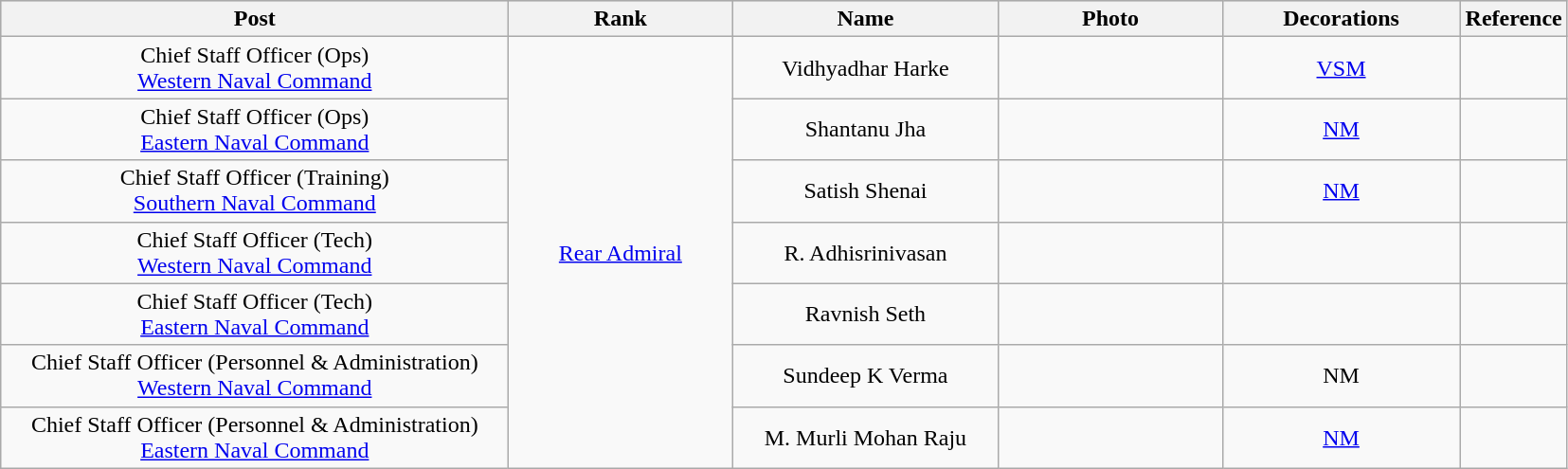<table class="wikitable" style="text-align:center">
<tr style="background:#cccccc">
<th scope="col" style="width: 350px;">Post</th>
<th scope="col" style="width: 150px;">Rank</th>
<th scope="col" style="width: 180px;">Name</th>
<th scope="col" style="width: 150px;">Photo</th>
<th scope="col" style="width: 160px;">Decorations</th>
<th scope="col" style="width: 5px;">Reference</th>
</tr>
<tr>
<td>Chief Staff Officer (Ops)<br><a href='#'>Western Naval Command</a></td>
<td rowspan='7'><a href='#'>Rear Admiral</a></td>
<td>Vidhyadhar Harke</td>
<td></td>
<td><a href='#'>VSM</a></td>
<td></td>
</tr>
<tr>
<td>Chief Staff Officer (Ops)<br><a href='#'>Eastern Naval Command</a></td>
<td>Shantanu Jha</td>
<td></td>
<td><a href='#'>NM</a></td>
<td></td>
</tr>
<tr>
<td>Chief Staff Officer (Training)<br><a href='#'>Southern Naval Command</a></td>
<td>Satish Shenai</td>
<td></td>
<td><a href='#'>NM</a></td>
<td></td>
</tr>
<tr>
<td>Chief Staff Officer (Tech)<br><a href='#'>Western Naval Command</a></td>
<td>R. Adhisrinivasan</td>
<td></td>
<td></td>
<td></td>
</tr>
<tr>
<td>Chief Staff Officer (Tech)<br><a href='#'>Eastern Naval Command</a></td>
<td>Ravnish Seth</td>
<td></td>
<td></td>
<td></td>
</tr>
<tr>
<td>Chief Staff Officer (Personnel & Administration)<br><a href='#'>Western Naval Command</a></td>
<td>Sundeep K Verma</td>
<td></td>
<td>NM</td>
<td></td>
</tr>
<tr>
<td>Chief Staff Officer (Personnel & Administration)<br><a href='#'>Eastern Naval Command</a></td>
<td>M. Murli Mohan Raju</td>
<td></td>
<td><a href='#'>NM</a></td>
<td></td>
</tr>
</table>
